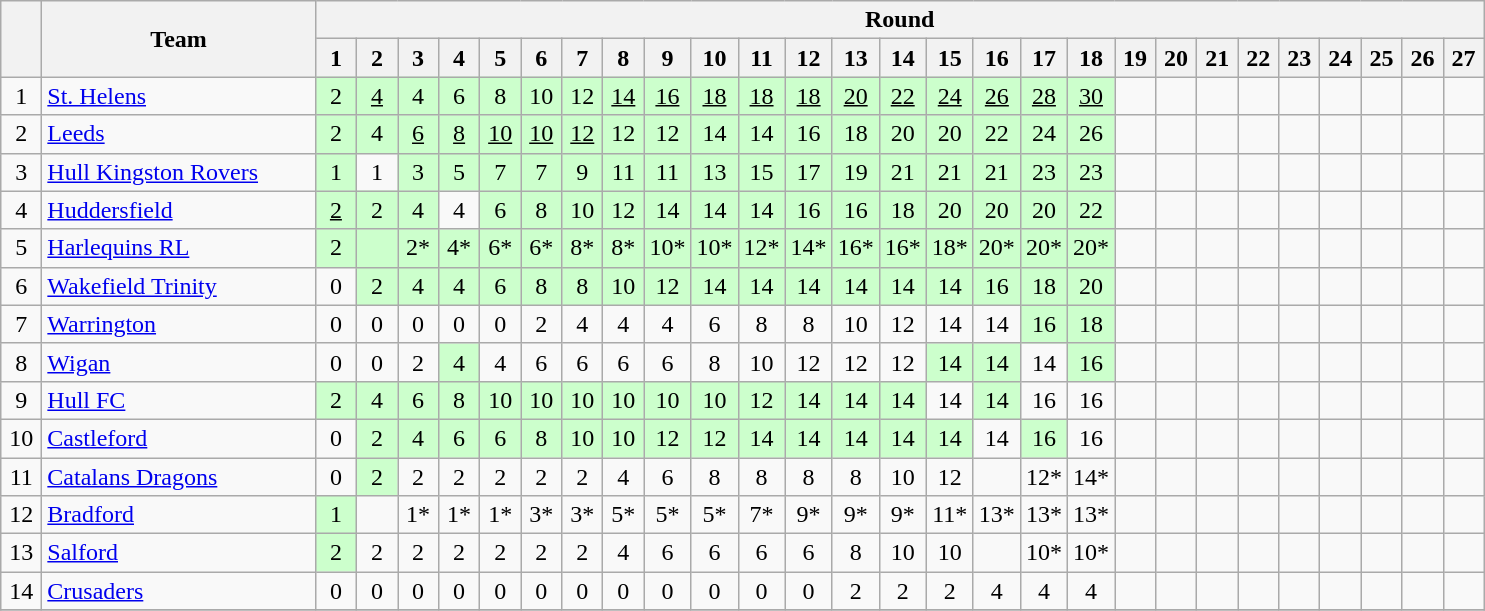<table class="wikitable" style="text-align:center;">
<tr>
<th width=20 rowspan="2" abbr="Position"> </th>
<th width=175 rowspan="2">Team</th>
<th width=540 colspan="27">Round</th>
</tr>
<tr>
<th width=20 abbr="Round 1">1</th>
<th width=20 abbr="Round 2">2</th>
<th width=20 abbr="Round 3">3</th>
<th width=20 abbr="Round 4">4</th>
<th width=20 abbr="Round 5">5</th>
<th width=20 abbr="Round 6">6</th>
<th width=20 abbr="Round 7">7</th>
<th width=20 abbr="Round 8">8</th>
<th width=20 abbr="Round 9">9</th>
<th width=20 abbr="Round 10">10</th>
<th width=20 abbr="Round 11">11</th>
<th width=20 abbr="Round 12">12</th>
<th width=20 abbr="Round 13">13</th>
<th width=20 abbr="Round 14">14</th>
<th width=20 abbr="Round 15">15</th>
<th width=20 abbr="Round 16">16</th>
<th width=20 abbr="Round 17">17</th>
<th width=20 abbr="Round 18">18</th>
<th width=20 abbr="Round 19">19</th>
<th width=20 abbr="Round 20">20</th>
<th width=20 abbr="Round 21">21</th>
<th width=20 abbr="Round 22">22</th>
<th width=20 abbr="Round 23">23</th>
<th width=20 abbr="Round 24">24</th>
<th width=20 abbr="Round 25">25</th>
<th width=20 abbr="Round 26">26</th>
<th width=20 abbr="Round 27">27</th>
</tr>
<tr>
<td>1</td>
<td style="text-align:left;"> <a href='#'>St. Helens</a></td>
<td style="background:#ccffcc;">2</td>
<td style="background:#ccffcc;"><u>4</u></td>
<td style="background:#ccffcc;">4</td>
<td style="background:#ccffcc;">6</td>
<td style="background:#ccffcc;">8</td>
<td style="background:#ccffcc;">10</td>
<td style="background:#ccffcc;">12</td>
<td style="background:#ccffcc;"><u>14</u></td>
<td style="background:#ccffcc;"><u>16</u></td>
<td style="background:#ccffcc;"><u>18</u></td>
<td style="background:#ccffcc;"><u>18</u></td>
<td style="background:#ccffcc;"><u>18</u></td>
<td style="background:#ccffcc;"><u>20</u></td>
<td style="background:#ccffcc;"><u>22</u></td>
<td style="background:#ccffcc;"><u>24</u></td>
<td style="background:#ccffcc;"><u>26</u></td>
<td style="background:#ccffcc;"><u>28</u></td>
<td style="background:#ccffcc;"><u>30</u></td>
<td></td>
<td></td>
<td></td>
<td></td>
<td></td>
<td></td>
<td></td>
<td></td>
<td></td>
</tr>
<tr>
<td>2</td>
<td style="text-align:left;"> <a href='#'>Leeds</a></td>
<td style="background:#ccffcc;">2</td>
<td style="background:#ccffcc;">4</td>
<td style="background:#ccffcc;"><u>6</u></td>
<td style="background:#ccffcc;"><u>8</u></td>
<td style="background:#ccffcc;"><u>10</u></td>
<td style="background:#ccffcc;"><u>10</u></td>
<td style="background:#ccffcc;"><u>12</u></td>
<td style="background:#ccffcc;">12</td>
<td style="background:#ccffcc;">12</td>
<td style="background:#ccffcc;">14</td>
<td style="background:#ccffcc;">14</td>
<td style="background:#ccffcc;">16</td>
<td style="background:#ccffcc;">18</td>
<td style="background:#ccffcc;">20</td>
<td style="background:#ccffcc;">20</td>
<td style="background:#ccffcc;">22</td>
<td style="background:#ccffcc;">24</td>
<td style="background:#ccffcc;">26</td>
<td></td>
<td></td>
<td></td>
<td></td>
<td></td>
<td></td>
<td></td>
<td></td>
<td></td>
</tr>
<tr>
<td>3</td>
<td style="text-align:left;"> <a href='#'>Hull Kingston Rovers</a></td>
<td style="background:#ccffcc;">1</td>
<td>1</td>
<td style="background:#ccffcc;">3</td>
<td style="background:#ccffcc;">5</td>
<td style="background:#ccffcc;">7</td>
<td style="background:#ccffcc;">7</td>
<td style="background:#ccffcc;">9</td>
<td style="background:#ccffcc;">11</td>
<td style="background:#ccffcc;">11</td>
<td style="background:#ccffcc;">13</td>
<td style="background:#ccffcc;">15</td>
<td style="background:#ccffcc;">17</td>
<td style="background:#ccffcc;">19</td>
<td style="background:#ccffcc;">21</td>
<td style="background:#ccffcc;">21</td>
<td style="background:#ccffcc;">21</td>
<td style="background:#ccffcc;">23</td>
<td style="background:#ccffcc;">23</td>
<td></td>
<td></td>
<td></td>
<td></td>
<td></td>
<td></td>
<td></td>
<td></td>
<td></td>
</tr>
<tr>
<td>4</td>
<td style="text-align:left;"> <a href='#'>Huddersfield</a></td>
<td style="background:#ccffcc;"><u>2</u></td>
<td style="background:#ccffcc;">2</td>
<td style="background:#ccffcc;">4</td>
<td>4</td>
<td style="background:#ccffcc;">6</td>
<td style="background:#ccffcc;">8</td>
<td style="background:#ccffcc;">10</td>
<td style="background:#ccffcc;">12</td>
<td style="background:#ccffcc;">14</td>
<td style="background:#ccffcc;">14</td>
<td style="background:#ccffcc;">14</td>
<td style="background:#ccffcc;">16</td>
<td style="background:#ccffcc;">16</td>
<td style="background:#ccffcc;">18</td>
<td style="background:#ccffcc;">20</td>
<td style="background:#ccffcc;">20</td>
<td style="background:#ccffcc;">20</td>
<td style="background:#ccffcc;">22</td>
<td></td>
<td></td>
<td></td>
<td></td>
<td></td>
<td></td>
<td></td>
<td></td>
<td></td>
</tr>
<tr>
<td>5</td>
<td style="text-align:left;"> <a href='#'>Harlequins RL</a></td>
<td style="background:#ccffcc;">2</td>
<td style="background:#ccffcc;"></td>
<td style="background:#ccffcc;">2*</td>
<td style="background:#ccffcc;">4*</td>
<td style="background:#ccffcc;">6*</td>
<td style="background:#ccffcc;">6*</td>
<td style="background:#ccffcc;">8*</td>
<td style="background:#ccffcc;">8*</td>
<td style="background:#ccffcc;">10*</td>
<td style="background:#ccffcc;">10*</td>
<td style="background:#ccffcc;">12*</td>
<td style="background:#ccffcc;">14*</td>
<td style="background:#ccffcc;">16*</td>
<td style="background:#ccffcc;">16*</td>
<td style="background:#ccffcc;">18*</td>
<td style="background:#ccffcc;">20*</td>
<td style="background:#ccffcc;">20*</td>
<td style="background:#ccffcc;">20*</td>
<td></td>
<td></td>
<td></td>
<td></td>
<td></td>
<td></td>
<td></td>
<td></td>
<td></td>
</tr>
<tr>
<td>6</td>
<td style="text-align:left;"> <a href='#'>Wakefield Trinity</a></td>
<td>0</td>
<td style="background:#ccffcc;">2</td>
<td style="background:#ccffcc;">4</td>
<td style="background:#ccffcc;">4</td>
<td style="background:#ccffcc;">6</td>
<td style="background:#ccffcc;">8</td>
<td style="background:#ccffcc;">8</td>
<td style="background:#ccffcc;">10</td>
<td style="background:#ccffcc;">12</td>
<td style="background:#ccffcc;">14</td>
<td style="background:#ccffcc;">14</td>
<td style="background:#ccffcc;">14</td>
<td style="background:#ccffcc;">14</td>
<td style="background:#ccffcc;">14</td>
<td style="background:#ccffcc;">14</td>
<td style="background:#ccffcc;">16</td>
<td style="background:#ccffcc;">18</td>
<td style="background:#ccffcc;">20</td>
<td></td>
<td></td>
<td></td>
<td></td>
<td></td>
<td></td>
<td></td>
<td></td>
<td></td>
</tr>
<tr>
<td>7</td>
<td style="text-align:left;"> <a href='#'>Warrington</a></td>
<td>0</td>
<td>0</td>
<td>0</td>
<td>0</td>
<td>0</td>
<td>2</td>
<td>4</td>
<td>4</td>
<td>4</td>
<td>6</td>
<td>8</td>
<td>8</td>
<td>10</td>
<td>12</td>
<td>14</td>
<td>14</td>
<td style="background:#ccffcc;">16</td>
<td style="background:#ccffcc;">18</td>
<td></td>
<td></td>
<td></td>
<td></td>
<td></td>
<td></td>
<td></td>
<td></td>
<td></td>
</tr>
<tr>
<td>8</td>
<td style="text-align:left;"> <a href='#'>Wigan</a></td>
<td>0</td>
<td>0</td>
<td>2</td>
<td style="background:#ccffcc;">4</td>
<td>4</td>
<td>6</td>
<td>6</td>
<td>6</td>
<td>6</td>
<td>8</td>
<td>10</td>
<td>12</td>
<td>12</td>
<td>12</td>
<td style="background:#ccffcc;">14</td>
<td style="background:#ccffcc;">14</td>
<td>14</td>
<td style="background:#ccffcc;">16</td>
<td></td>
<td></td>
<td></td>
<td></td>
<td></td>
<td></td>
<td></td>
<td></td>
<td></td>
</tr>
<tr>
<td>9</td>
<td style="text-align:left;"> <a href='#'>Hull FC</a></td>
<td style="background:#ccffcc;">2</td>
<td style="background:#ccffcc;">4</td>
<td style="background:#ccffcc;">6</td>
<td style="background:#ccffcc;">8</td>
<td style="background:#ccffcc;">10</td>
<td style="background:#ccffcc;">10</td>
<td style="background:#ccffcc;">10</td>
<td style="background:#ccffcc;">10</td>
<td style="background:#ccffcc;">10</td>
<td style="background:#ccffcc;">10</td>
<td style="background:#ccffcc;">12</td>
<td style="background:#ccffcc;">14</td>
<td style="background:#ccffcc;">14</td>
<td style="background:#ccffcc;">14</td>
<td>14</td>
<td style="background:#ccffcc;">14</td>
<td>16</td>
<td>16</td>
<td></td>
<td></td>
<td></td>
<td></td>
<td></td>
<td></td>
<td></td>
<td></td>
<td></td>
</tr>
<tr>
<td>10</td>
<td style="text-align:left;"> <a href='#'>Castleford</a></td>
<td>0</td>
<td style="background:#ccffcc;">2</td>
<td style="background:#ccffcc;">4</td>
<td style="background:#ccffcc;">6</td>
<td style="background:#ccffcc;">6</td>
<td style="background:#ccffcc;">8</td>
<td style="background:#ccffcc;">10</td>
<td style="background:#ccffcc;">10</td>
<td style="background:#ccffcc;">12</td>
<td style="background:#ccffcc;">12</td>
<td style="background:#ccffcc;">14</td>
<td style="background:#ccffcc;">14</td>
<td style="background:#ccffcc;">14</td>
<td style="background:#ccffcc;">14</td>
<td style="background:#ccffcc;">14</td>
<td>14</td>
<td style="background:#ccffcc;">16</td>
<td>16</td>
<td></td>
<td></td>
<td></td>
<td></td>
<td></td>
<td></td>
<td></td>
<td></td>
<td></td>
</tr>
<tr>
<td>11</td>
<td style="text-align:left;"> <a href='#'>Catalans Dragons</a></td>
<td>0</td>
<td style="background:#ccffcc;">2</td>
<td>2</td>
<td>2</td>
<td>2</td>
<td>2</td>
<td>2</td>
<td>4</td>
<td>6</td>
<td>8</td>
<td>8</td>
<td>8</td>
<td>8</td>
<td>10</td>
<td>12</td>
<td></td>
<td>12*</td>
<td>14*</td>
<td></td>
<td></td>
<td></td>
<td></td>
<td></td>
<td></td>
<td></td>
<td></td>
<td></td>
</tr>
<tr>
<td>12</td>
<td style="text-align:left;"> <a href='#'>Bradford</a></td>
<td style="background:#ccffcc;">1</td>
<td></td>
<td>1*</td>
<td>1*</td>
<td>1*</td>
<td>3*</td>
<td>3*</td>
<td>5*</td>
<td>5*</td>
<td>5*</td>
<td>7*</td>
<td>9*</td>
<td>9*</td>
<td>9*</td>
<td>11*</td>
<td>13*</td>
<td>13*</td>
<td>13*</td>
<td></td>
<td></td>
<td></td>
<td></td>
<td></td>
<td></td>
<td></td>
<td></td>
<td></td>
</tr>
<tr>
<td>13</td>
<td style="text-align:left;"> <a href='#'>Salford</a></td>
<td style="background:#ccffcc;">2</td>
<td>2</td>
<td>2</td>
<td>2</td>
<td>2</td>
<td>2</td>
<td>2</td>
<td>4</td>
<td>6</td>
<td>6</td>
<td>6</td>
<td>6</td>
<td>8</td>
<td>10</td>
<td>10</td>
<td></td>
<td>10*</td>
<td>10*</td>
<td></td>
<td></td>
<td></td>
<td></td>
<td></td>
<td></td>
<td></td>
<td></td>
<td></td>
</tr>
<tr>
<td>14</td>
<td style="text-align:left;"> <a href='#'>Crusaders</a></td>
<td>0</td>
<td>0</td>
<td>0</td>
<td>0</td>
<td>0</td>
<td>0</td>
<td>0</td>
<td>0</td>
<td>0</td>
<td>0</td>
<td>0</td>
<td>0</td>
<td>2</td>
<td>2</td>
<td>2</td>
<td>4</td>
<td>4</td>
<td>4</td>
<td></td>
<td></td>
<td></td>
<td></td>
<td></td>
<td></td>
<td></td>
<td></td>
<td></td>
</tr>
<tr>
</tr>
</table>
